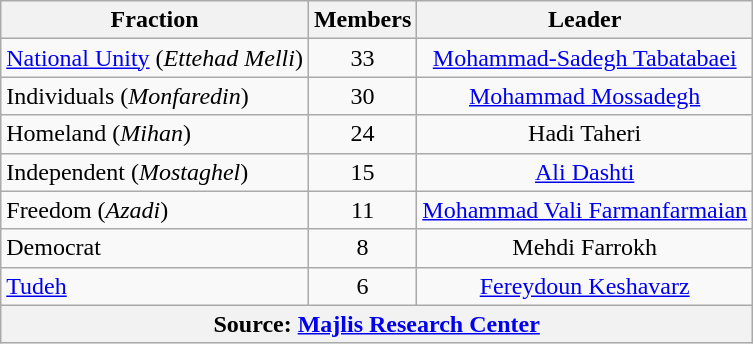<table class=wikitable style=text-align:center>
<tr>
<th>Fraction</th>
<th>Members</th>
<th>Leader</th>
</tr>
<tr>
<td align=left><a href='#'>National Unity</a> (<em>Ettehad Melli</em>)</td>
<td>33</td>
<td><a href='#'>Mohammad-Sadegh Tabatabaei</a></td>
</tr>
<tr>
<td align=left>Individuals (<em>Monfaredin</em>)</td>
<td>30</td>
<td><a href='#'>Mohammad Mossadegh</a></td>
</tr>
<tr>
<td align=left>Homeland (<em>Mihan</em>)</td>
<td>24</td>
<td>Hadi Taheri</td>
</tr>
<tr>
<td align=left>Independent (<em>Mostaghel</em>)</td>
<td>15</td>
<td><a href='#'>Ali Dashti</a></td>
</tr>
<tr>
<td align=left>Freedom (<em>Azadi</em>)</td>
<td>11</td>
<td><a href='#'>Mohammad Vali Farmanfarmaian</a></td>
</tr>
<tr>
<td align=left>Democrat</td>
<td>8</td>
<td>Mehdi Farrokh</td>
</tr>
<tr>
<td align=left><a href='#'>Tudeh</a></td>
<td>6</td>
<td><a href='#'>Fereydoun Keshavarz</a></td>
</tr>
<tr>
<th align=left colspan=3>Source: <a href='#'>Majlis Research Center</a></th>
</tr>
</table>
